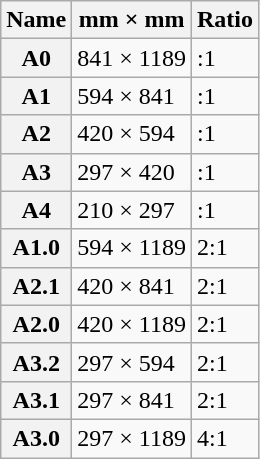<table class="wikitable">
<tr>
<th>Name</th>
<th>mm × mm</th>
<th>Ratio</th>
</tr>
<tr>
<th>A0</th>
<td>841  × 1189</td>
<td>:1</td>
</tr>
<tr>
<th>A1</th>
<td>594  × 841</td>
<td>:1</td>
</tr>
<tr>
<th>A2</th>
<td>420  × 594</td>
<td>:1</td>
</tr>
<tr>
<th>A3</th>
<td>297  × 420</td>
<td>:1</td>
</tr>
<tr>
<th>A4</th>
<td>210  × 297</td>
<td>:1</td>
</tr>
<tr>
<th>A1.0</th>
<td>594  × 1189</td>
<td>2:1</td>
</tr>
<tr>
<th>A2.1</th>
<td>420  × 841</td>
<td>2:1</td>
</tr>
<tr>
<th>A2.0</th>
<td>420  × 1189</td>
<td>2:1</td>
</tr>
<tr>
<th>A3.2</th>
<td>297  × 594</td>
<td>2:1</td>
</tr>
<tr>
<th>A3.1</th>
<td>297  × 841</td>
<td>2:1</td>
</tr>
<tr>
<th>A3.0</th>
<td>297  × 1189</td>
<td>4:1</td>
</tr>
</table>
